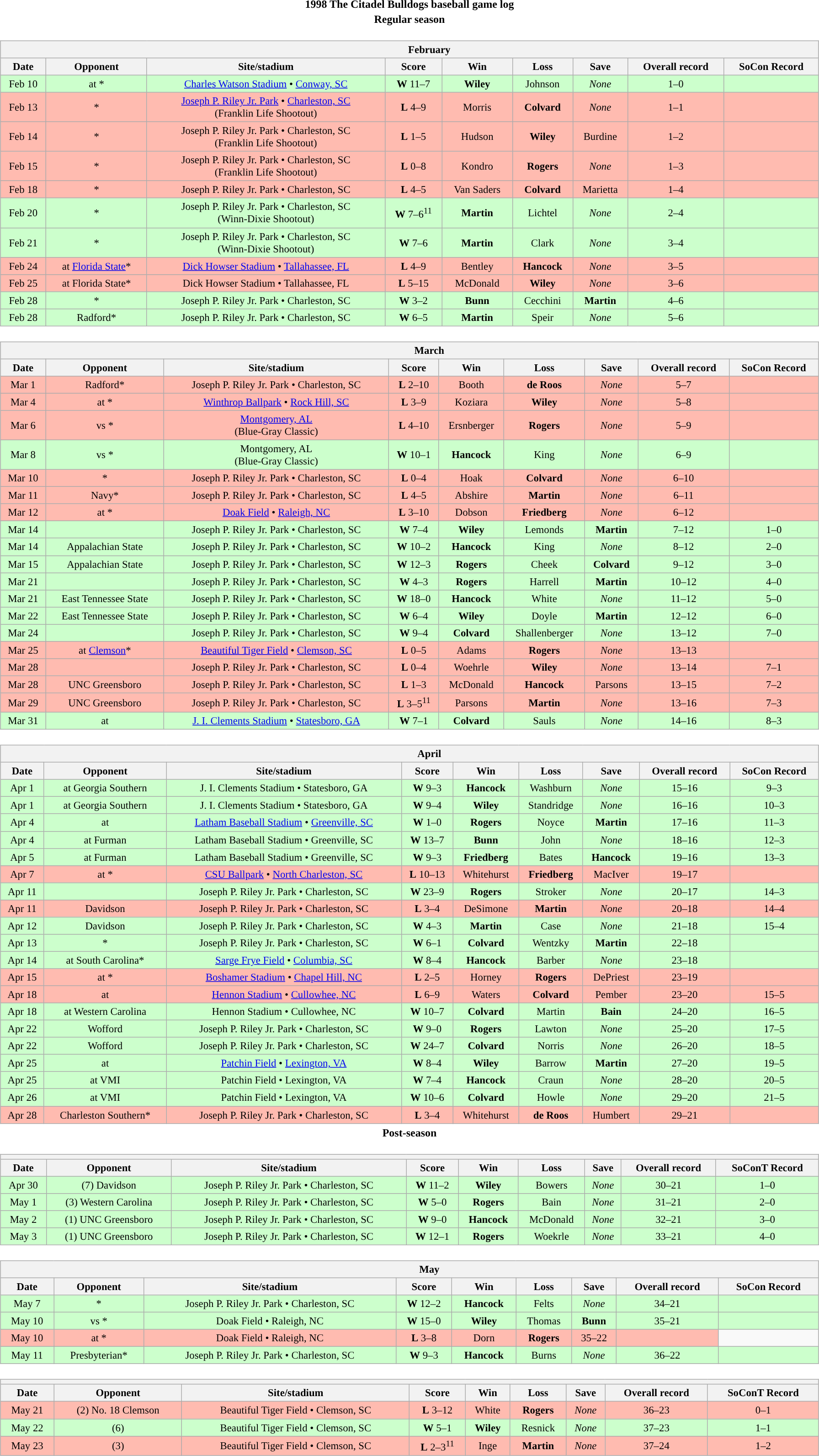<table class="toccolours" width=95% style="margin:1.5em auto; text-align:center;">
<tr>
<th colspan=2>1998 The Citadel Bulldogs baseball game log</th>
</tr>
<tr>
<th colspan=2>Regular season</th>
</tr>
<tr valign="top">
<td><br><table class="wikitable collapsible collapsed" style="margin:auto; font-size:95%; width:100%">
<tr>
<th colspan=10 style="padding-left:4em;">February</th>
</tr>
<tr>
<th>Date</th>
<th>Opponent</th>
<th>Site/stadium</th>
<th>Score</th>
<th>Win</th>
<th>Loss</th>
<th>Save</th>
<th>Overall record</th>
<th>SoCon Record</th>
</tr>
<tr bgcolor=ccffcc>
<td>Feb 10</td>
<td>at *</td>
<td><a href='#'>Charles Watson Stadium</a> • <a href='#'>Conway, SC</a></td>
<td><strong>W</strong> 11–7</td>
<td><strong>Wiley</strong></td>
<td>Johnson</td>
<td><em>None</em></td>
<td>1–0</td>
<td></td>
</tr>
<tr bgcolor=ffbbb>
<td>Feb 13</td>
<td>*</td>
<td><a href='#'>Joseph P. Riley Jr. Park</a> • <a href='#'>Charleston, SC</a><br>(Franklin Life Shootout)</td>
<td><strong>L</strong> 4–9</td>
<td>Morris</td>
<td><strong>Colvard</strong></td>
<td><em>None</em></td>
<td>1–1</td>
<td></td>
</tr>
<tr bgcolor=ffbbb>
<td>Feb 14</td>
<td>*</td>
<td>Joseph P. Riley Jr. Park • Charleston, SC<br>(Franklin Life Shootout)</td>
<td><strong>L</strong> 1–5</td>
<td>Hudson</td>
<td><strong>Wiley</strong></td>
<td>Burdine</td>
<td>1–2</td>
<td></td>
</tr>
<tr bgcolor=ffbbb>
<td>Feb 15</td>
<td>*</td>
<td>Joseph P. Riley Jr. Park • Charleston, SC<br>(Franklin Life Shootout)</td>
<td><strong>L</strong> 0–8</td>
<td>Kondro</td>
<td><strong>Rogers</strong></td>
<td><em>None</em></td>
<td>1–3</td>
<td></td>
</tr>
<tr bgcolor=ffbbb>
<td>Feb 18</td>
<td>*</td>
<td>Joseph P. Riley Jr. Park • Charleston, SC</td>
<td><strong>L</strong> 4–5</td>
<td>Van Saders</td>
<td><strong>Colvard</strong></td>
<td>Marietta</td>
<td>1–4</td>
<td></td>
</tr>
<tr bgcolor=ccffcc>
<td>Feb 20</td>
<td>*</td>
<td>Joseph P. Riley Jr. Park • Charleston, SC<br>(Winn-Dixie Shootout)</td>
<td><strong>W</strong> 7–6<sup>11</sup></td>
<td><strong>Martin</strong></td>
<td>Lichtel</td>
<td><em>None</em></td>
<td>2–4</td>
<td></td>
</tr>
<tr bgcolor=ccffcc>
<td>Feb 21</td>
<td>*</td>
<td>Joseph P. Riley Jr. Park • Charleston, SC<br>(Winn-Dixie Shootout)</td>
<td><strong>W</strong> 7–6</td>
<td><strong>Martin</strong></td>
<td>Clark</td>
<td><em>None</em></td>
<td>3–4</td>
<td></td>
</tr>
<tr bgcolor=ffbbb>
<td>Feb 24</td>
<td>at <a href='#'>Florida State</a>*</td>
<td><a href='#'>Dick Howser Stadium</a> • <a href='#'>Tallahassee, FL</a></td>
<td><strong>L</strong> 4–9</td>
<td>Bentley</td>
<td><strong>Hancock</strong></td>
<td><em>None</em></td>
<td>3–5</td>
<td></td>
</tr>
<tr bgcolor=ffbbb>
<td>Feb 25</td>
<td>at Florida State*</td>
<td>Dick Howser Stadium • Tallahassee, FL</td>
<td><strong>L</strong> 5–15</td>
<td>McDonald</td>
<td><strong>Wiley</strong></td>
<td><em>None</em></td>
<td>3–6</td>
<td></td>
</tr>
<tr bgcolor=ccffcc>
<td>Feb 28</td>
<td>*</td>
<td>Joseph P. Riley Jr. Park • Charleston, SC</td>
<td><strong>W</strong> 3–2</td>
<td><strong>Bunn</strong></td>
<td>Cecchini</td>
<td><strong>Martin</strong></td>
<td>4–6</td>
<td></td>
</tr>
<tr bgcolor=ccffcc>
<td>Feb 28</td>
<td>Radford*</td>
<td>Joseph P. Riley Jr. Park • Charleston, SC</td>
<td><strong>W</strong> 6–5</td>
<td><strong>Martin</strong></td>
<td>Speir</td>
<td><em>None</em></td>
<td>5–6</td>
<td></td>
</tr>
</table>
</td>
</tr>
<tr>
<td><br><table class="wikitable collapsible collapsed" style="margin:auto; font-size:95%; width:100%">
<tr>
<th colspan=10 style="padding-left:4em;">March</th>
</tr>
<tr>
<th>Date</th>
<th>Opponent</th>
<th>Site/stadium</th>
<th>Score</th>
<th>Win</th>
<th>Loss</th>
<th>Save</th>
<th>Overall record</th>
<th>SoCon Record</th>
</tr>
<tr bgcolor=ffbbb>
<td>Mar 1</td>
<td>Radford*</td>
<td>Joseph P. Riley Jr. Park • Charleston, SC</td>
<td><strong>L</strong> 2–10</td>
<td>Booth</td>
<td><strong>de Roos</strong></td>
<td><em>None</em></td>
<td>5–7</td>
<td></td>
</tr>
<tr bgcolor=ffbbb>
<td>Mar 4</td>
<td>at *</td>
<td><a href='#'>Winthrop Ballpark</a> • <a href='#'>Rock Hill, SC</a></td>
<td><strong>L</strong> 3–9</td>
<td>Koziara</td>
<td><strong>Wiley</strong></td>
<td><em>None</em></td>
<td>5–8</td>
<td></td>
</tr>
<tr bgcolor=ffbbb>
<td>Mar 6</td>
<td>vs *</td>
<td><a href='#'>Montgomery, AL</a><br>(Blue-Gray Classic)</td>
<td><strong>L</strong> 4–10</td>
<td>Ersnberger</td>
<td><strong>Rogers</strong></td>
<td><em>None</em></td>
<td>5–9</td>
<td></td>
</tr>
<tr bgcolor=ccffcc>
<td>Mar 8</td>
<td>vs *</td>
<td>Montgomery, AL<br>(Blue-Gray Classic)</td>
<td><strong>W</strong> 10–1</td>
<td><strong>Hancock</strong></td>
<td>King</td>
<td><em>None</em></td>
<td>6–9</td>
<td></td>
</tr>
<tr bgcolor=ffbbb>
<td>Mar 10</td>
<td>*</td>
<td>Joseph P. Riley Jr. Park • Charleston, SC</td>
<td><strong>L</strong> 0–4</td>
<td>Hoak</td>
<td><strong>Colvard</strong></td>
<td><em>None</em></td>
<td>6–10</td>
<td></td>
</tr>
<tr bgcolor=ffbbb>
<td>Mar 11</td>
<td>Navy*</td>
<td>Joseph P. Riley Jr. Park • Charleston, SC</td>
<td><strong>L</strong> 4–5</td>
<td>Abshire</td>
<td><strong>Martin</strong></td>
<td><em>None</em></td>
<td>6–11</td>
<td></td>
</tr>
<tr bgcolor=ffbbb>
<td>Mar 12</td>
<td>at *</td>
<td><a href='#'>Doak Field</a> • <a href='#'>Raleigh, NC</a></td>
<td><strong>L</strong> 3–10</td>
<td>Dobson</td>
<td><strong>Friedberg</strong></td>
<td><em>None</em></td>
<td>6–12</td>
<td></td>
</tr>
<tr bgcolor=ccffcc>
<td>Mar 14</td>
<td></td>
<td>Joseph P. Riley Jr. Park • Charleston, SC</td>
<td><strong>W</strong> 7–4</td>
<td><strong>Wiley</strong></td>
<td>Lemonds</td>
<td><strong>Martin</strong></td>
<td>7–12</td>
<td>1–0</td>
</tr>
<tr bgcolor=ccffcc>
<td>Mar 14</td>
<td>Appalachian State</td>
<td>Joseph P. Riley Jr. Park • Charleston, SC</td>
<td><strong>W</strong> 10–2</td>
<td><strong>Hancock</strong></td>
<td>King</td>
<td><em>None</em></td>
<td>8–12</td>
<td>2–0</td>
</tr>
<tr bgcolor=ccffcc>
<td>Mar 15</td>
<td>Appalachian State</td>
<td>Joseph P. Riley Jr. Park • Charleston, SC</td>
<td><strong>W</strong> 12–3</td>
<td><strong>Rogers</strong></td>
<td>Cheek</td>
<td><strong>Colvard</strong></td>
<td>9–12</td>
<td>3–0</td>
</tr>
<tr bgcolor=ccffcc>
<td>Mar 21</td>
<td></td>
<td>Joseph P. Riley Jr. Park • Charleston, SC</td>
<td><strong>W</strong> 4–3</td>
<td><strong>Rogers</strong></td>
<td>Harrell</td>
<td><strong>Martin</strong></td>
<td>10–12</td>
<td>4–0</td>
</tr>
<tr bgcolor=ccffcc>
<td>Mar 21</td>
<td>East Tennessee State</td>
<td>Joseph P. Riley Jr. Park • Charleston, SC</td>
<td><strong>W</strong> 18–0</td>
<td><strong>Hancock</strong></td>
<td>White</td>
<td><em>None</em></td>
<td>11–12</td>
<td>5–0</td>
</tr>
<tr bgcolor=ccffcc>
<td>Mar 22</td>
<td>East Tennessee State</td>
<td>Joseph P. Riley Jr. Park • Charleston, SC</td>
<td><strong>W</strong> 6–4</td>
<td><strong>Wiley</strong></td>
<td>Doyle</td>
<td><strong>Martin</strong></td>
<td>12–12</td>
<td>6–0</td>
</tr>
<tr bgcolor=ccffcc>
<td>Mar 24</td>
<td></td>
<td>Joseph P. Riley Jr. Park • Charleston, SC</td>
<td><strong>W</strong> 9–4</td>
<td><strong>Colvard</strong></td>
<td>Shallenberger</td>
<td><em>None</em></td>
<td>13–12</td>
<td>7–0</td>
</tr>
<tr bgcolor=ffbbb>
<td>Mar 25</td>
<td>at <a href='#'>Clemson</a>*</td>
<td><a href='#'>Beautiful Tiger Field</a> • <a href='#'>Clemson, SC</a></td>
<td><strong>L</strong> 0–5</td>
<td>Adams</td>
<td><strong>Rogers</strong></td>
<td><em>None</em></td>
<td>13–13</td>
<td></td>
</tr>
<tr bgcolor=ffbbb>
<td>Mar 28</td>
<td></td>
<td>Joseph P. Riley Jr. Park • Charleston, SC</td>
<td><strong>L</strong> 0–4</td>
<td>Woehrle</td>
<td><strong>Wiley</strong></td>
<td><em>None</em></td>
<td>13–14</td>
<td>7–1</td>
</tr>
<tr bgcolor=ffbbb>
<td>Mar 28</td>
<td>UNC Greensboro</td>
<td>Joseph P. Riley Jr. Park • Charleston, SC</td>
<td><strong>L</strong> 1–3</td>
<td>McDonald</td>
<td><strong>Hancock</strong></td>
<td>Parsons</td>
<td>13–15</td>
<td>7–2</td>
</tr>
<tr bgcolor=ffbbb>
<td>Mar 29</td>
<td>UNC Greensboro</td>
<td>Joseph P. Riley Jr. Park • Charleston, SC</td>
<td><strong>L</strong> 3–5<sup>11</sup></td>
<td>Parsons</td>
<td><strong>Martin</strong></td>
<td><em>None</em></td>
<td>13–16</td>
<td>7–3</td>
</tr>
<tr bgcolor=ccffcc>
<td>Mar 31</td>
<td>at </td>
<td><a href='#'>J. I. Clements Stadium</a> • <a href='#'>Statesboro, GA</a></td>
<td><strong>W</strong> 7–1</td>
<td><strong>Colvard</strong></td>
<td>Sauls</td>
<td><em>None</em></td>
<td>14–16</td>
<td>8–3</td>
</tr>
</table>
</td>
</tr>
<tr>
<td><br><table class="wikitable collapsible collapsed" style="margin:auto; font-size:95%; width:100%">
<tr>
<th colspan=10 style="padding-left:4em;">April</th>
</tr>
<tr>
<th>Date</th>
<th>Opponent</th>
<th>Site/stadium</th>
<th>Score</th>
<th>Win</th>
<th>Loss</th>
<th>Save</th>
<th>Overall record</th>
<th>SoCon Record</th>
</tr>
<tr bgcolor=ccffcc>
<td>Apr 1</td>
<td>at Georgia Southern</td>
<td>J. I. Clements Stadium • Statesboro, GA</td>
<td><strong>W</strong> 9–3</td>
<td><strong>Hancock</strong></td>
<td>Washburn</td>
<td><em>None</em></td>
<td>15–16</td>
<td>9–3</td>
</tr>
<tr bgcolor=ccffcc>
<td>Apr 1</td>
<td>at Georgia Southern</td>
<td>J. I. Clements Stadium • Statesboro, GA</td>
<td><strong>W</strong> 9–4</td>
<td><strong>Wiley</strong></td>
<td>Standridge</td>
<td><em>None</em></td>
<td>16–16</td>
<td>10–3</td>
</tr>
<tr bgcolor=ccffcc>
<td>Apr 4</td>
<td>at </td>
<td><a href='#'>Latham Baseball Stadium</a> • <a href='#'>Greenville, SC</a></td>
<td><strong>W</strong> 1–0</td>
<td><strong>Rogers</strong></td>
<td>Noyce</td>
<td><strong>Martin</strong></td>
<td>17–16</td>
<td>11–3</td>
</tr>
<tr bgcolor=ccffcc>
<td>Apr 4</td>
<td>at Furman</td>
<td>Latham Baseball Stadium • Greenville, SC</td>
<td><strong>W</strong> 13–7</td>
<td><strong>Bunn</strong></td>
<td>John</td>
<td><em>None</em></td>
<td>18–16</td>
<td>12–3</td>
</tr>
<tr bgcolor=ccffcc>
<td>Apr 5</td>
<td>at Furman</td>
<td>Latham Baseball Stadium • Greenville, SC</td>
<td><strong>W</strong> 9–3</td>
<td><strong>Friedberg</strong></td>
<td>Bates</td>
<td><strong>Hancock</strong></td>
<td>19–16</td>
<td>13–3</td>
</tr>
<tr bgcolor=ffbbb>
<td>Apr 7</td>
<td>at *</td>
<td><a href='#'>CSU Ballpark</a> • <a href='#'>North Charleston, SC</a></td>
<td><strong>L</strong> 10–13</td>
<td>Whitehurst</td>
<td><strong>Friedberg</strong></td>
<td>MacIver</td>
<td>19–17</td>
<td></td>
</tr>
<tr bgcolor=ccffcc>
<td>Apr 11</td>
<td></td>
<td>Joseph P. Riley Jr. Park • Charleston, SC</td>
<td><strong>W</strong> 23–9</td>
<td><strong>Rogers</strong></td>
<td>Stroker</td>
<td><em>None</em></td>
<td>20–17</td>
<td>14–3</td>
</tr>
<tr bgcolor=ffbbb>
<td>Apr 11</td>
<td>Davidson</td>
<td>Joseph P. Riley Jr. Park • Charleston, SC</td>
<td><strong>L</strong> 3–4</td>
<td>DeSimone</td>
<td><strong>Martin</strong></td>
<td><em>None</em></td>
<td>20–18</td>
<td>14–4</td>
</tr>
<tr bgcolor=ccffcc>
<td>Apr 12</td>
<td>Davidson</td>
<td>Joseph P. Riley Jr. Park • Charleston, SC</td>
<td><strong>W</strong> 4–3</td>
<td><strong>Martin</strong></td>
<td>Case</td>
<td><em>None</em></td>
<td>21–18</td>
<td>15–4</td>
</tr>
<tr bgcolor=ccffcc>
<td>Apr 13</td>
<td>*</td>
<td>Joseph P. Riley Jr. Park • Charleston, SC</td>
<td><strong>W</strong> 6–1</td>
<td><strong>Colvard</strong></td>
<td>Wentzky</td>
<td><strong>Martin</strong></td>
<td>22–18</td>
<td></td>
</tr>
<tr bgcolor=ccffcc>
<td>Apr 14</td>
<td>at South Carolina*</td>
<td><a href='#'>Sarge Frye Field</a> • <a href='#'>Columbia, SC</a></td>
<td><strong>W</strong> 8–4</td>
<td><strong>Hancock</strong></td>
<td>Barber</td>
<td><em>None</em></td>
<td>23–18</td>
<td></td>
</tr>
<tr bgcolor=ffbbb>
<td>Apr 15</td>
<td>at *</td>
<td><a href='#'>Boshamer Stadium</a> • <a href='#'>Chapel Hill, NC</a></td>
<td><strong>L</strong> 2–5</td>
<td>Horney</td>
<td><strong>Rogers</strong></td>
<td>DePriest</td>
<td>23–19</td>
<td></td>
</tr>
<tr bgcolor=ffbbb>
<td>Apr 18</td>
<td>at </td>
<td><a href='#'>Hennon Stadium</a> • <a href='#'>Cullowhee, NC</a></td>
<td><strong>L</strong> 6–9</td>
<td>Waters</td>
<td><strong>Colvard</strong></td>
<td>Pember</td>
<td>23–20</td>
<td>15–5</td>
</tr>
<tr bgcolor=ccffcc>
<td>Apr 18</td>
<td>at Western Carolina</td>
<td>Hennon Stadium • Cullowhee, NC</td>
<td><strong>W</strong> 10–7</td>
<td><strong>Colvard</strong></td>
<td>Martin</td>
<td><strong>Bain</strong></td>
<td>24–20</td>
<td>16–5</td>
</tr>
<tr bgcolor=ccffcc>
<td>Apr 22</td>
<td>Wofford</td>
<td>Joseph P. Riley Jr. Park • Charleston, SC</td>
<td><strong>W</strong> 9–0</td>
<td><strong>Rogers</strong></td>
<td>Lawton</td>
<td><em>None</em></td>
<td>25–20</td>
<td>17–5</td>
</tr>
<tr bgcolor=ccffcc>
<td>Apr 22</td>
<td>Wofford</td>
<td>Joseph P. Riley Jr. Park • Charleston, SC</td>
<td><strong>W</strong> 24–7</td>
<td><strong>Colvard</strong></td>
<td>Norris</td>
<td><em>None</em></td>
<td>26–20</td>
<td>18–5</td>
</tr>
<tr bgcolor=ccffcc>
<td>Apr 25</td>
<td>at </td>
<td><a href='#'>Patchin Field</a> • <a href='#'>Lexington, VA</a></td>
<td><strong>W</strong> 8–4</td>
<td><strong>Wiley</strong></td>
<td>Barrow</td>
<td><strong>Martin</strong></td>
<td>27–20</td>
<td>19–5</td>
</tr>
<tr bgcolor=ccffcc>
<td>Apr 25</td>
<td>at VMI</td>
<td>Patchin Field • Lexington, VA</td>
<td><strong>W</strong> 7–4</td>
<td><strong>Hancock</strong></td>
<td>Craun</td>
<td><em>None</em></td>
<td>28–20</td>
<td>20–5</td>
</tr>
<tr bgcolor=ccffcc>
<td>Apr 26</td>
<td>at VMI</td>
<td>Patchin Field • Lexington, VA</td>
<td><strong>W</strong> 10–6</td>
<td><strong>Colvard</strong></td>
<td>Howle</td>
<td><em>None</em></td>
<td>29–20</td>
<td>21–5</td>
</tr>
<tr bgcolor=ffbbb>
<td>Apr 28</td>
<td>Charleston Southern*</td>
<td>Joseph P. Riley Jr. Park • Charleston, SC</td>
<td><strong>L</strong> 3–4</td>
<td>Whitehurst</td>
<td><strong>de Roos</strong></td>
<td>Humbert</td>
<td>29–21</td>
<td></td>
</tr>
</table>
</td>
</tr>
<tr>
<th colspan=2>Post-season</th>
</tr>
<tr>
<td><br><table class="wikitable collapsible collapsed" style="margin:auto; font-size:95%; width:100%">
<tr>
<th colspan=10 style="padding-left:4em;"><a href='#'></a></th>
</tr>
<tr>
<th>Date</th>
<th>Opponent</th>
<th>Site/stadium</th>
<th>Score</th>
<th>Win</th>
<th>Loss</th>
<th>Save</th>
<th>Overall record</th>
<th>SoConT Record</th>
</tr>
<tr bgcolor=ccffcc>
<td>Apr 30</td>
<td>(7) Davidson</td>
<td>Joseph P. Riley Jr. Park • Charleston, SC</td>
<td><strong>W</strong> 11–2</td>
<td><strong>Wiley</strong></td>
<td>Bowers</td>
<td><em>None</em></td>
<td>30–21</td>
<td>1–0</td>
</tr>
<tr bgcolor=ccffcc>
<td>May 1</td>
<td>(3) Western Carolina</td>
<td>Joseph P. Riley Jr. Park • Charleston, SC</td>
<td><strong>W</strong> 5–0</td>
<td><strong>Rogers</strong></td>
<td>Bain</td>
<td><em>None</em></td>
<td>31–21</td>
<td>2–0</td>
</tr>
<tr bgcolor=ccffcc>
<td>May 2</td>
<td>(1) UNC Greensboro</td>
<td>Joseph P. Riley Jr. Park • Charleston, SC</td>
<td><strong>W</strong> 9–0</td>
<td><strong>Hancock</strong></td>
<td>McDonald</td>
<td><em>None</em></td>
<td>32–21</td>
<td>3–0</td>
</tr>
<tr bgcolor=ccffcc>
<td>May 3</td>
<td>(1) UNC Greensboro</td>
<td>Joseph P. Riley Jr. Park • Charleston, SC</td>
<td><strong>W</strong> 12–1</td>
<td><strong>Rogers</strong></td>
<td>Woekrle</td>
<td><em>None</em></td>
<td>33–21</td>
<td>4–0</td>
</tr>
</table>
</td>
</tr>
<tr>
<td><br><table class="wikitable collapsible collapsed" style="margin:auto; font-size:95%; width:100%">
<tr>
<th colspan=10 style="padding-left:4em;">May</th>
</tr>
<tr>
<th>Date</th>
<th>Opponent</th>
<th>Site/stadium</th>
<th>Score</th>
<th>Win</th>
<th>Loss</th>
<th>Save</th>
<th>Overall record</th>
<th>SoCon Record</th>
</tr>
<tr bgcolor=ccffcc>
<td>May 7</td>
<td>*</td>
<td>Joseph P. Riley Jr. Park • Charleston, SC</td>
<td><strong>W</strong> 12–2</td>
<td><strong>Hancock</strong></td>
<td>Felts</td>
<td><em>None</em></td>
<td>34–21</td>
<td></td>
</tr>
<tr bgcolor=ccffcc>
<td>May 10</td>
<td>vs *</td>
<td>Doak Field • Raleigh, NC</td>
<td><strong>W</strong> 15–0</td>
<td><strong>Wiley</strong></td>
<td>Thomas</td>
<td><strong>Bunn</strong></td>
<td>35–21</td>
<td></td>
</tr>
<tr bgcolor=ffbbb>
<td>May 10</td>
<td>at *</td>
<td>Doak Field • Raleigh, NC</td>
<td><strong>L</strong> 3–8</td>
<td>Dorn</td>
<td><strong>Rogers</strong></td>
<td>35–22</td>
<td></td>
</tr>
<tr bgcolor=ccffcc>
<td>May 11</td>
<td>Presbyterian*</td>
<td>Joseph P. Riley Jr. Park • Charleston, SC</td>
<td><strong>W</strong> 9–3</td>
<td><strong>Hancock</strong></td>
<td>Burns</td>
<td><em>None</em></td>
<td>36–22</td>
<td></td>
</tr>
</table>
</td>
</tr>
<tr>
<td><br><table class="wikitable collapsible collapsed" style="margin:auto; font-size:95%; width:100%">
<tr>
<th colspan=10 style="padding-left:4em;"><a href='#'></a></th>
</tr>
<tr>
<th>Date</th>
<th>Opponent</th>
<th>Site/stadium</th>
<th>Score</th>
<th>Win</th>
<th>Loss</th>
<th>Save</th>
<th>Overall record</th>
<th>SoConT Record</th>
</tr>
<tr bgcolor=ffbbb>
<td>May 21</td>
<td>(2) No. 18 Clemson</td>
<td>Beautiful Tiger Field • Clemson, SC</td>
<td><strong>L</strong> 3–12</td>
<td>White</td>
<td><strong>Rogers</strong></td>
<td><em>None</em></td>
<td>36–23</td>
<td>0–1</td>
</tr>
<tr bgcolor=ccffcc>
<td>May 22</td>
<td>(6) </td>
<td>Beautiful Tiger Field • Clemson, SC</td>
<td><strong>W</strong> 5–1</td>
<td><strong>Wiley</strong></td>
<td>Resnick</td>
<td><em>None</em></td>
<td>37–23</td>
<td>1–1</td>
</tr>
<tr bgcolor=ffbbb>
<td>May 23</td>
<td>(3) </td>
<td>Beautiful Tiger Field • Clemson, SC</td>
<td><strong>L</strong> 2–3<sup>11</sup></td>
<td>Inge</td>
<td><strong>Martin</strong></td>
<td><em>None</em></td>
<td>37–24</td>
<td>1–2</td>
</tr>
</table>
</td>
</tr>
</table>
